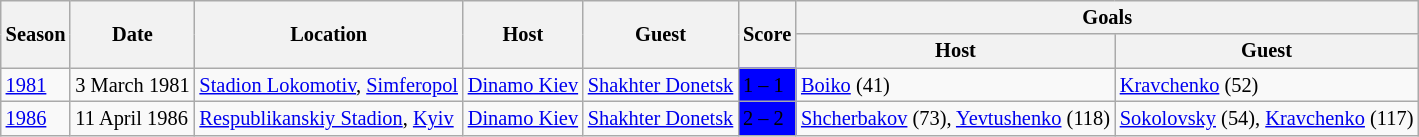<table class="wikitable collapsible autocollapse" style="text-align:left; font-size:85%">
<tr>
<th rowspan=2>Season</th>
<th rowspan=2>Date</th>
<th rowspan=2>Location</th>
<th rowspan=2>Host</th>
<th rowspan=2>Guest</th>
<th rowspan=2>Score</th>
<th colspan=2>Goals</th>
</tr>
<tr>
<th>Host</th>
<th>Guest</th>
</tr>
<tr>
<td><a href='#'>1981</a></td>
<td>3 March 1981</td>
<td><a href='#'>Stadion Lokomotiv</a>, <a href='#'>Simferopol</a></td>
<td><a href='#'>Dinamo Kiev</a></td>
<td><a href='#'>Shakhter Donetsk</a></td>
<td bgcolor=#0000ff><span>1 – 1<br></span></td>
<td><a href='#'>Boiko</a> (41)</td>
<td><a href='#'>Kravchenko</a> (52)</td>
</tr>
<tr>
<td><a href='#'>1986</a></td>
<td>11 April 1986</td>
<td><a href='#'>Respublikanskiy Stadion</a>, <a href='#'>Kyiv</a></td>
<td><a href='#'>Dinamo Kiev</a></td>
<td><a href='#'>Shakhter Donetsk</a></td>
<td bgcolor=#0000ff><span>2 – 2<br></span></td>
<td><a href='#'>Shcherbakov</a> (73), <a href='#'>Yevtushenko</a> (118)</td>
<td><a href='#'>Sokolovsky</a> (54), <a href='#'>Kravchenko</a> (117)</td>
</tr>
</table>
